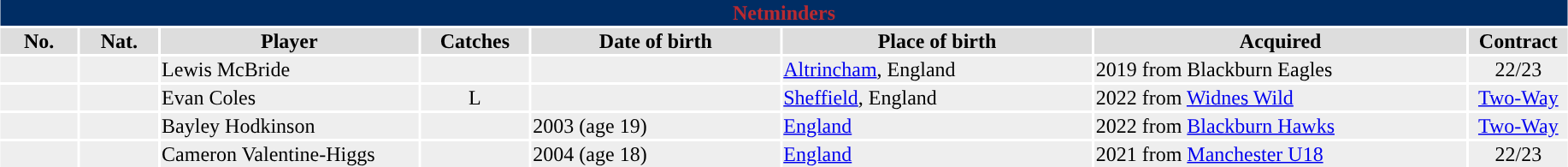<table class="toccolours"  style="width:97%; clear:both; margin:1.5em auto; text-align:center;">
<tr>
<th colspan="10" style="background:#002d64; color:#b92a30;”">Netminders</th>
</tr>
<tr style="background:#ddd;">
<th width=5%>No.</th>
<th width=5%>Nat.</th>
<th !width=22%>Player</th>
<th width=7%>Catches</th>
<th width=16%>Date of birth</th>
<th width=20%>Place of birth</th>
<th width=24%>Acquired</th>
<td><strong>Contract</strong></td>
</tr>
<tr style="background:#eee;">
<td></td>
<td></td>
<td align=left>Lewis McBride</td>
<td></td>
<td align=left></td>
<td align=left><a href='#'>Altrincham</a>, England</td>
<td align=left>2019 from Blackburn Eagles</td>
<td>22/23</td>
</tr>
<tr style="background:#eee;">
<td></td>
<td></td>
<td align=left>Evan Coles</td>
<td>L</td>
<td align=left></td>
<td align=left><a href='#'>Sheffield</a>, England</td>
<td align=left>2022 from <a href='#'>Widnes Wild</a></td>
<td><a href='#'>Two-Way</a></td>
</tr>
<tr style="background:#eee;">
<td></td>
<td></td>
<td align=left>Bayley Hodkinson</td>
<td></td>
<td align=left>2003 (age 19)</td>
<td align=left><a href='#'>England</a></td>
<td align=left>2022 from <a href='#'>Blackburn Hawks</a></td>
<td><a href='#'>Two-Way</a></td>
</tr>
<tr style="background:#eee;">
<td></td>
<td></td>
<td align=left>Cameron Valentine-Higgs</td>
<td></td>
<td align=left>2004 (age 18)</td>
<td align=left><a href='#'>England</a></td>
<td align=left>2021 from <a href='#'>Manchester U18</a></td>
<td>22/23</td>
</tr>
</table>
